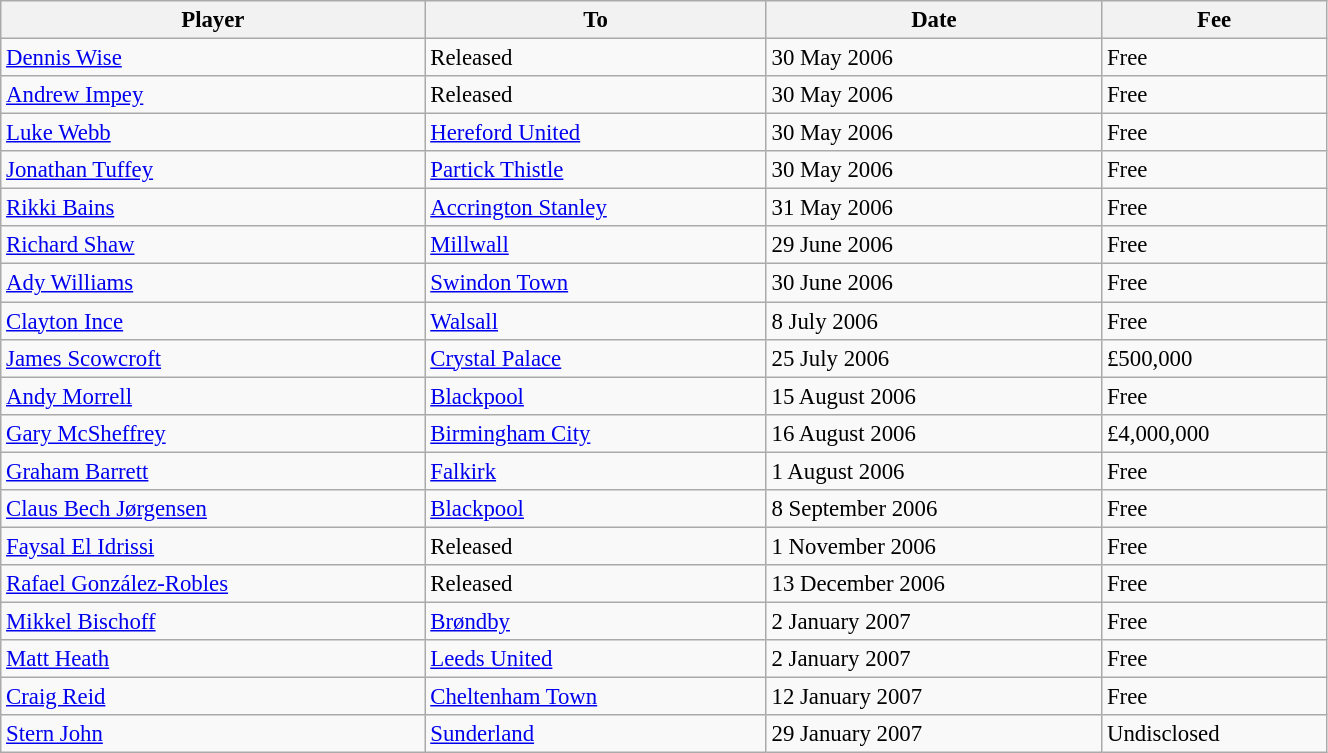<table class="wikitable sortable" style="text-align:center; font-size:95%;width:70%; text-align:left">
<tr>
<th><strong>Player</strong></th>
<th><strong>To</strong></th>
<th><strong>Date</strong></th>
<th><strong>Fee</strong></th>
</tr>
<tr>
<td> <a href='#'>Dennis Wise</a></td>
<td>Released</td>
<td>30 May 2006</td>
<td>Free</td>
</tr>
<tr>
<td> <a href='#'>Andrew Impey</a></td>
<td>Released</td>
<td>30 May 2006</td>
<td>Free</td>
</tr>
<tr>
<td> <a href='#'>Luke Webb</a></td>
<td><a href='#'>Hereford United</a></td>
<td>30 May 2006</td>
<td>Free</td>
</tr>
<tr>
<td> <a href='#'>Jonathan Tuffey</a></td>
<td> <a href='#'>Partick Thistle</a></td>
<td>30 May 2006</td>
<td>Free</td>
</tr>
<tr>
<td> <a href='#'>Rikki Bains</a></td>
<td><a href='#'>Accrington Stanley</a></td>
<td>31 May 2006</td>
<td>Free</td>
</tr>
<tr>
<td> <a href='#'>Richard Shaw</a></td>
<td><a href='#'>Millwall</a></td>
<td>29 June 2006</td>
<td>Free</td>
</tr>
<tr>
<td> <a href='#'>Ady Williams</a></td>
<td><a href='#'>Swindon Town</a></td>
<td>30 June 2006</td>
<td>Free</td>
</tr>
<tr>
<td> <a href='#'>Clayton Ince</a></td>
<td><a href='#'>Walsall</a></td>
<td>8 July 2006</td>
<td>Free</td>
</tr>
<tr>
<td> <a href='#'>James Scowcroft</a></td>
<td><a href='#'>Crystal Palace</a></td>
<td>25 July 2006</td>
<td>£500,000</td>
</tr>
<tr>
<td> <a href='#'>Andy Morrell</a></td>
<td><a href='#'>Blackpool</a></td>
<td>15 August 2006</td>
<td>Free</td>
</tr>
<tr>
<td> <a href='#'>Gary McSheffrey</a></td>
<td><a href='#'>Birmingham City</a></td>
<td>16 August 2006</td>
<td>£4,000,000</td>
</tr>
<tr>
<td> <a href='#'>Graham Barrett</a></td>
<td> <a href='#'>Falkirk</a></td>
<td>1 August 2006</td>
<td>Free</td>
</tr>
<tr>
<td> <a href='#'>Claus Bech Jørgensen</a></td>
<td><a href='#'>Blackpool</a></td>
<td>8 September 2006</td>
<td>Free</td>
</tr>
<tr>
<td> <a href='#'>Faysal El Idrissi</a></td>
<td>Released</td>
<td>1 November 2006</td>
<td>Free</td>
</tr>
<tr>
<td> <a href='#'>Rafael González-Robles</a></td>
<td>Released</td>
<td>13 December 2006</td>
<td>Free</td>
</tr>
<tr>
<td> <a href='#'>Mikkel Bischoff</a></td>
<td> <a href='#'>Brøndby</a></td>
<td>2 January 2007</td>
<td>Free</td>
</tr>
<tr>
<td> <a href='#'>Matt Heath</a></td>
<td><a href='#'>Leeds United</a></td>
<td>2 January 2007</td>
<td>Free</td>
</tr>
<tr>
<td> <a href='#'>Craig Reid</a></td>
<td><a href='#'>Cheltenham Town</a></td>
<td>12 January 2007</td>
<td>Free</td>
</tr>
<tr>
<td> <a href='#'>Stern John</a></td>
<td><a href='#'>Sunderland</a></td>
<td>29 January 2007</td>
<td>Undisclosed</td>
</tr>
</table>
